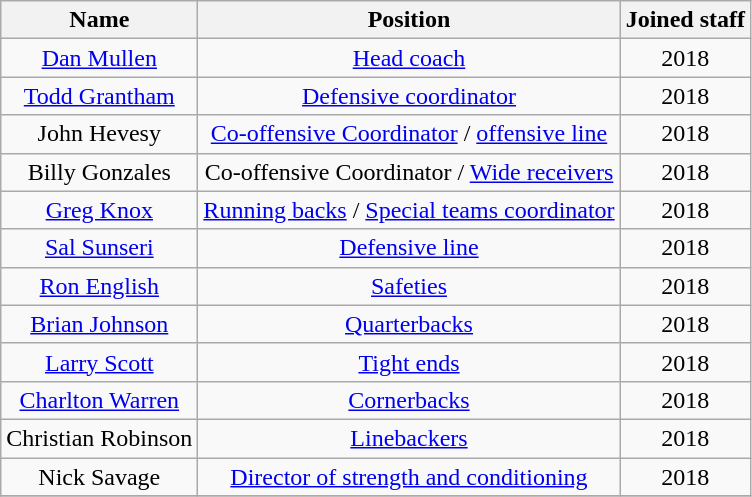<table class="wikitable">
<tr>
<th>Name</th>
<th>Position</th>
<th>Joined staff</th>
</tr>
<tr align="center">
<td><a href='#'>Dan Mullen</a></td>
<td><a href='#'>Head coach</a></td>
<td>2018</td>
</tr>
<tr align="center">
<td><a href='#'>Todd Grantham</a></td>
<td><a href='#'>Defensive coordinator</a></td>
<td>2018</td>
</tr>
<tr align="center">
<td>John Hevesy</td>
<td><a href='#'>Co-offensive Coordinator</a> / <a href='#'>offensive line</a></td>
<td>2018</td>
</tr>
<tr align="center">
<td>Billy Gonzales</td>
<td>Co-offensive Coordinator / <a href='#'>Wide receivers</a></td>
<td>2018</td>
</tr>
<tr align="center">
<td><a href='#'>Greg Knox</a></td>
<td><a href='#'>Running backs</a> / <a href='#'>Special teams coordinator</a></td>
<td>2018</td>
</tr>
<tr align="center">
<td><a href='#'>Sal Sunseri</a></td>
<td><a href='#'>Defensive line</a></td>
<td>2018</td>
</tr>
<tr align="center">
<td><a href='#'>Ron English</a></td>
<td><a href='#'>Safeties</a></td>
<td>2018</td>
</tr>
<tr align="center">
<td><a href='#'>Brian Johnson</a></td>
<td><a href='#'>Quarterbacks</a></td>
<td>2018</td>
</tr>
<tr align="center">
<td><a href='#'>Larry Scott</a></td>
<td><a href='#'>Tight ends</a></td>
<td>2018</td>
</tr>
<tr align="center">
<td><a href='#'>Charlton Warren</a></td>
<td><a href='#'>Cornerbacks</a></td>
<td>2018</td>
</tr>
<tr align="center">
<td>Christian Robinson</td>
<td><a href='#'>Linebackers</a></td>
<td>2018</td>
</tr>
<tr align="center">
<td>Nick Savage</td>
<td><a href='#'>Director of strength and conditioning</a></td>
<td>2018</td>
</tr>
<tr align="center">
</tr>
</table>
